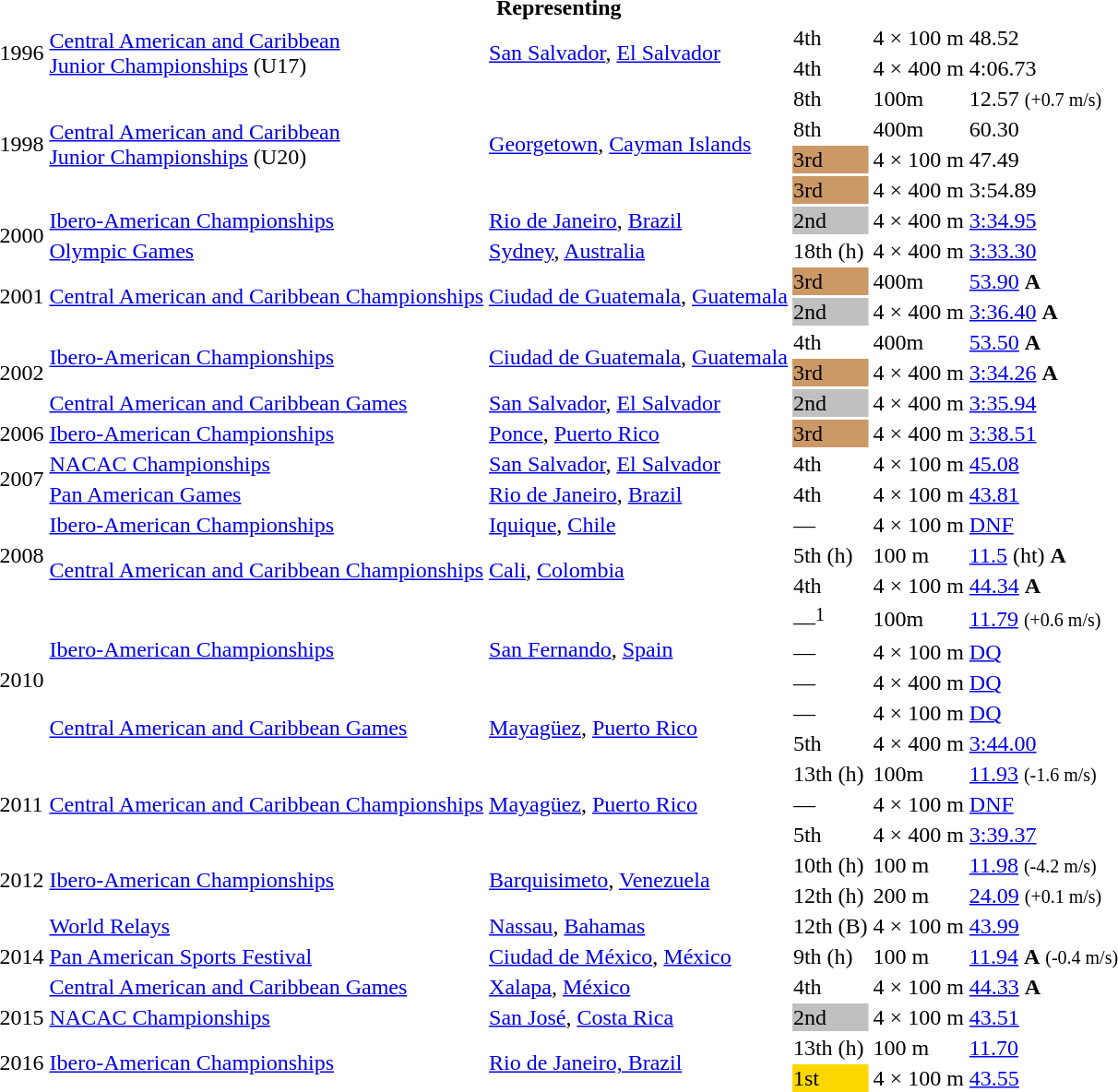<table>
<tr>
<th colspan="6">Representing </th>
</tr>
<tr>
<td rowspan=2>1996</td>
<td rowspan=2><a href='#'>Central American and Caribbean<br>Junior Championships</a> (U17)</td>
<td rowspan=2><a href='#'>San Salvador</a>, <a href='#'>El Salvador</a></td>
<td>4th</td>
<td>4 × 100 m</td>
<td>48.52</td>
</tr>
<tr>
<td>4th</td>
<td>4 × 400 m</td>
<td>4:06.73</td>
</tr>
<tr>
<td rowspan=4>1998</td>
<td rowspan=4><a href='#'>Central American and Caribbean<br>Junior Championships</a> (U20)</td>
<td rowspan=4><a href='#'>Georgetown</a>, <a href='#'>Cayman Islands</a></td>
<td>8th</td>
<td>100m</td>
<td>12.57 <small>(+0.7 m/s)</small></td>
</tr>
<tr>
<td>8th</td>
<td>400m</td>
<td>60.30</td>
</tr>
<tr>
<td bgcolor="cc9966">3rd</td>
<td>4 × 100 m</td>
<td>47.49</td>
</tr>
<tr>
<td bgcolor="cc9966">3rd</td>
<td>4 × 400 m</td>
<td>3:54.89</td>
</tr>
<tr>
<td rowspan=2>2000</td>
<td><a href='#'>Ibero-American Championships</a></td>
<td><a href='#'>Rio de Janeiro</a>, <a href='#'>Brazil</a></td>
<td bgcolor=silver>2nd</td>
<td>4 × 400 m</td>
<td><a href='#'>3:34.95</a></td>
</tr>
<tr>
<td><a href='#'>Olympic Games</a></td>
<td><a href='#'>Sydney</a>, <a href='#'>Australia</a></td>
<td>18th (h)</td>
<td>4 × 400 m</td>
<td><a href='#'>3:33.30</a></td>
</tr>
<tr>
<td rowspan=2>2001</td>
<td rowspan=2><a href='#'>Central American and Caribbean Championships</a></td>
<td rowspan=2><a href='#'>Ciudad de Guatemala</a>, <a href='#'>Guatemala</a></td>
<td bgcolor="cc9966">3rd</td>
<td>400m</td>
<td><a href='#'>53.90</a> <strong>A</strong></td>
</tr>
<tr>
<td bgcolor=silver>2nd</td>
<td>4 × 400 m</td>
<td><a href='#'>3:36.40</a> <strong>A</strong></td>
</tr>
<tr>
<td rowspan=3>2002</td>
<td rowspan=2><a href='#'>Ibero-American Championships</a></td>
<td rowspan=2><a href='#'>Ciudad de Guatemala</a>, <a href='#'>Guatemala</a></td>
<td>4th</td>
<td>400m</td>
<td><a href='#'>53.50</a> <strong>A</strong></td>
</tr>
<tr>
<td bgcolor="cc9966">3rd</td>
<td>4 × 400 m</td>
<td><a href='#'>3:34.26</a> <strong>A</strong></td>
</tr>
<tr>
<td><a href='#'>Central American and Caribbean Games</a></td>
<td><a href='#'>San Salvador</a>, <a href='#'>El Salvador</a></td>
<td bgcolor=silver>2nd</td>
<td>4 × 400 m</td>
<td><a href='#'>3:35.94</a></td>
</tr>
<tr>
<td>2006</td>
<td><a href='#'>Ibero-American Championships</a></td>
<td><a href='#'>Ponce</a>, <a href='#'>Puerto Rico</a></td>
<td bgcolor="cc9966">3rd</td>
<td>4 × 400 m</td>
<td><a href='#'>3:38.51</a></td>
</tr>
<tr>
<td rowspan=2>2007</td>
<td><a href='#'>NACAC Championships</a></td>
<td><a href='#'>San Salvador</a>, <a href='#'>El Salvador</a></td>
<td>4th</td>
<td>4 × 100 m</td>
<td><a href='#'>45.08</a></td>
</tr>
<tr>
<td><a href='#'>Pan American Games</a></td>
<td><a href='#'>Rio de Janeiro</a>, <a href='#'>Brazil</a></td>
<td>4th</td>
<td>4 × 100 m</td>
<td><a href='#'>43.81</a></td>
</tr>
<tr>
<td rowspan=3>2008</td>
<td><a href='#'>Ibero-American Championships</a></td>
<td><a href='#'>Iquique</a>, <a href='#'>Chile</a></td>
<td>—</td>
<td>4 × 100 m</td>
<td><a href='#'>DNF</a></td>
</tr>
<tr>
<td rowspan=2><a href='#'>Central American and Caribbean Championships</a></td>
<td rowspan=2><a href='#'>Cali</a>, <a href='#'>Colombia</a></td>
<td>5th (h)</td>
<td>100 m</td>
<td><a href='#'>11.5</a> (ht) <strong>A</strong></td>
</tr>
<tr>
<td>4th</td>
<td>4 × 100 m</td>
<td><a href='#'>44.34</a> <strong>A</strong></td>
</tr>
<tr>
<td rowspan=5>2010</td>
<td rowspan=3><a href='#'>Ibero-American Championships</a></td>
<td rowspan=3><a href='#'>San Fernando</a>, <a href='#'>Spain</a></td>
<td>—<sup>1</sup></td>
<td>100m</td>
<td><a href='#'>11.79</a> <small>(+0.6 m/s)</small></td>
</tr>
<tr>
<td>—</td>
<td>4 × 100 m</td>
<td><a href='#'>DQ</a></td>
</tr>
<tr>
<td>—</td>
<td>4 × 400 m</td>
<td><a href='#'>DQ</a></td>
</tr>
<tr>
<td rowspan=2><a href='#'>Central American and Caribbean Games</a></td>
<td rowspan=2><a href='#'>Mayagüez</a>, <a href='#'>Puerto Rico</a></td>
<td>—</td>
<td>4 × 100 m</td>
<td><a href='#'>DQ</a></td>
</tr>
<tr>
<td>5th</td>
<td>4 × 400 m</td>
<td><a href='#'>3:44.00</a></td>
</tr>
<tr>
<td rowspan=3>2011</td>
<td rowspan=3><a href='#'>Central American and Caribbean Championships</a></td>
<td rowspan=3><a href='#'>Mayagüez</a>, <a href='#'>Puerto Rico</a></td>
<td>13th (h)</td>
<td>100m</td>
<td><a href='#'>11.93</a> <small>(-1.6 m/s)</small></td>
</tr>
<tr>
<td>—</td>
<td>4 × 100 m</td>
<td><a href='#'>DNF</a></td>
</tr>
<tr>
<td>5th</td>
<td>4 × 400 m</td>
<td><a href='#'>3:39.37</a></td>
</tr>
<tr>
<td rowspan=2>2012</td>
<td rowspan=2><a href='#'>Ibero-American Championships</a></td>
<td rowspan=2><a href='#'>Barquisimeto</a>, <a href='#'>Venezuela</a></td>
<td>10th (h)</td>
<td>100 m</td>
<td><a href='#'>11.98</a> <small>(-4.2 m/s)</small></td>
</tr>
<tr>
<td>12th (h)</td>
<td>200 m</td>
<td><a href='#'>24.09</a> <small>(+0.1 m/s)</small></td>
</tr>
<tr>
<td rowspan=3>2014</td>
<td><a href='#'>World Relays</a></td>
<td><a href='#'>Nassau</a>, <a href='#'>Bahamas</a></td>
<td>12th (B)</td>
<td>4 × 100 m</td>
<td><a href='#'>43.99</a></td>
</tr>
<tr>
<td><a href='#'>Pan American Sports Festival</a></td>
<td><a href='#'>Ciudad de México</a>, <a href='#'>México</a></td>
<td>9th (h)</td>
<td>100 m</td>
<td><a href='#'>11.94</a>  <strong>A</strong> <small>(-0.4 m/s)</small></td>
</tr>
<tr>
<td><a href='#'>Central American and Caribbean Games</a></td>
<td><a href='#'>Xalapa</a>, <a href='#'>México</a></td>
<td>4th</td>
<td>4 × 100 m</td>
<td><a href='#'>44.33</a> <strong>A</strong></td>
</tr>
<tr>
<td>2015</td>
<td><a href='#'>NACAC Championships</a></td>
<td><a href='#'>San José</a>, <a href='#'>Costa Rica</a></td>
<td bgcolor=silver>2nd</td>
<td>4 × 100 m</td>
<td><a href='#'>43.51</a></td>
</tr>
<tr>
<td rowspan=2>2016</td>
<td rowspan=2><a href='#'>Ibero-American Championships</a></td>
<td rowspan=2><a href='#'>Rio de Janeiro, Brazil</a></td>
<td>13th (h)</td>
<td>100 m</td>
<td><a href='#'>11.70</a></td>
</tr>
<tr>
<td bgcolor=gold>1st</td>
<td>4 × 100 m</td>
<td><a href='#'>43.55</a></td>
</tr>
</table>
